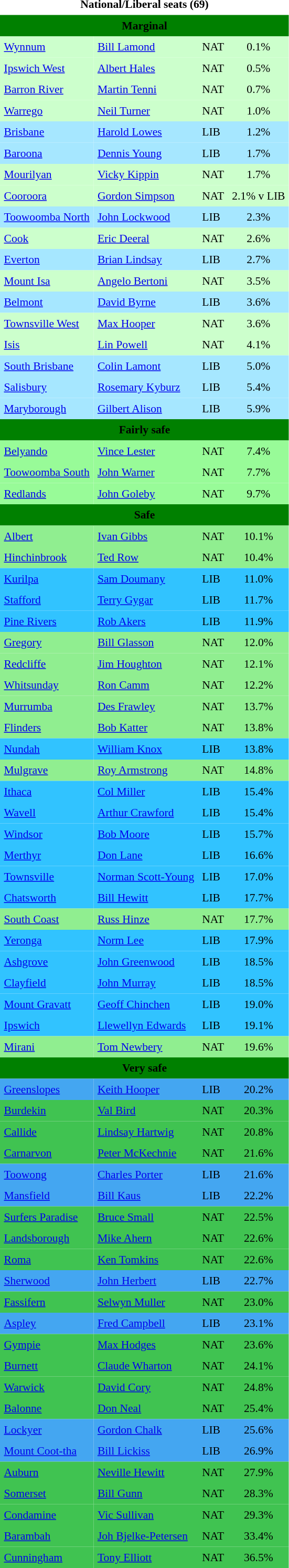<table class="toccolours" cellpadding="5" cellspacing="0" style="float:left; margin-right:.5em; margin-top:.4em; font-size:90%;">
<tr>
<td COLSPAN=4 align="center"><strong>National/Liberal seats (69)</strong></td>
</tr>
<tr>
<td COLSPAN=4 align="center" bgcolor="Green"><span><strong>Marginal</strong></span></td>
</tr>
<tr>
<td align="left" bgcolor="CCFFCC"><a href='#'>Wynnum</a></td>
<td align="left" bgcolor="CCFFCC"><a href='#'>Bill Lamond</a></td>
<td align="left" bgcolor="CCFFCC">NAT</td>
<td align="center" bgcolor="CCFFCC">0.1%</td>
</tr>
<tr>
<td align="left" bgcolor="CCFFCC"><a href='#'>Ipswich West</a></td>
<td align="left" bgcolor="CCFFCC"><a href='#'>Albert Hales</a></td>
<td align="left" bgcolor="CCFFCC">NAT</td>
<td align="center" bgcolor="CCFFCC">0.5%</td>
</tr>
<tr>
<td align="left" bgcolor="CCFFCC"><a href='#'>Barron River</a></td>
<td align="left" bgcolor="CCFFCC"><a href='#'>Martin Tenni</a></td>
<td align="left" bgcolor="CCFFCC">NAT</td>
<td align="center" bgcolor="CCFFCC">0.7%</td>
</tr>
<tr>
<td align="left" bgcolor="CCFFCC"><a href='#'>Warrego</a></td>
<td align="left" bgcolor="CCFFCC"><a href='#'>Neil Turner</a></td>
<td align="left" bgcolor="CCFFCC">NAT</td>
<td align="center" bgcolor="CCFFCC">1.0%</td>
</tr>
<tr>
<td align="left" bgcolor="A6E7FF"><a href='#'>Brisbane</a></td>
<td align="left" bgcolor="A6E7FF"><a href='#'>Harold Lowes</a></td>
<td align="left" bgcolor="A6E7FF">LIB</td>
<td align="center" bgcolor="A6E7FF">1.2%</td>
</tr>
<tr>
<td align="left" bgcolor="A6E7FF"><a href='#'>Baroona</a></td>
<td align="left" bgcolor="A6E7FF"><a href='#'>Dennis Young</a></td>
<td align="left" bgcolor="A6E7FF">LIB</td>
<td align="center" bgcolor="A6E7FF">1.7%</td>
</tr>
<tr>
<td align="left" bgcolor="CCFFCC"><a href='#'>Mourilyan</a></td>
<td align="left" bgcolor="CCFFCC"><a href='#'>Vicky Kippin</a></td>
<td align="left" bgcolor="CCFFCC">NAT</td>
<td align="center" bgcolor="CCFFCC">1.7%</td>
</tr>
<tr>
<td align="left" bgcolor="CCFFCC"><a href='#'>Cooroora</a></td>
<td align="left" bgcolor="CCFFCC"><a href='#'>Gordon Simpson</a></td>
<td align="left" bgcolor="CCFFCC">NAT</td>
<td align="center" bgcolor="CCFFCC">2.1% v LIB</td>
</tr>
<tr>
<td align="left" bgcolor="A6E7FF"><a href='#'>Toowoomba North</a></td>
<td align="left" bgcolor="A6E7FF"><a href='#'>John Lockwood</a></td>
<td align="left" bgcolor="A6E7FF">LIB</td>
<td align="center" bgcolor="A6E7FF">2.3%</td>
</tr>
<tr>
<td align="left" bgcolor="CCFFCC"><a href='#'>Cook</a></td>
<td align="left" bgcolor="CCFFCC"><a href='#'>Eric Deeral</a></td>
<td align="left" bgcolor="CCFFCC">NAT</td>
<td align="center" bgcolor="CCFFCC">2.6%</td>
</tr>
<tr>
<td align="left" bgcolor="A6E7FF"><a href='#'>Everton</a></td>
<td align="left" bgcolor="A6E7FF"><a href='#'>Brian Lindsay</a></td>
<td align="left" bgcolor="A6E7FF">LIB</td>
<td align="center" bgcolor="A6E7FF">2.7%</td>
</tr>
<tr>
<td align="left" bgcolor="CCFFCC"><a href='#'>Mount Isa</a></td>
<td align="left" bgcolor="CCFFCC"><a href='#'>Angelo Bertoni</a></td>
<td align="left" bgcolor="CCFFCC">NAT</td>
<td align="center" bgcolor="CCFFCC">3.5%</td>
</tr>
<tr>
<td align="left" bgcolor="A6E7FF"><a href='#'>Belmont</a></td>
<td align="left" bgcolor="A6E7FF"><a href='#'>David Byrne</a></td>
<td align="left" bgcolor="A6E7FF">LIB</td>
<td align="center" bgcolor="A6E7FF">3.6%</td>
</tr>
<tr>
<td align="left" bgcolor="CCFFCC"><a href='#'>Townsville West</a></td>
<td align="left" bgcolor="CCFFCC"><a href='#'>Max Hooper</a></td>
<td align="left" bgcolor="CCFFCC">NAT</td>
<td align="center" bgcolor="CCFFCC">3.6%</td>
</tr>
<tr>
<td align="left" bgcolor="CCFFCC"><a href='#'>Isis</a></td>
<td align="left" bgcolor="CCFFCC"><a href='#'>Lin Powell</a></td>
<td align="left" bgcolor="CCFFCC">NAT</td>
<td align="center" bgcolor="CCFFCC">4.1%</td>
</tr>
<tr>
<td align="left" bgcolor="A6E7FF"><a href='#'>South Brisbane</a></td>
<td align="left" bgcolor="A6E7FF"><a href='#'>Colin Lamont</a></td>
<td align="left" bgcolor="A6E7FF">LIB</td>
<td align="center" bgcolor="A6E7FF">5.0%</td>
</tr>
<tr>
<td align="left" bgcolor="A6E7FF"><a href='#'>Salisbury</a></td>
<td align="left" bgcolor="A6E7FF"><a href='#'>Rosemary Kyburz</a></td>
<td align="left" bgcolor="A6E7FF">LIB</td>
<td align="center" bgcolor="A6E7FF">5.4%</td>
</tr>
<tr>
<td align="left" bgcolor="A6E7FF"><a href='#'>Maryborough</a></td>
<td align="left" bgcolor="A6E7FF"><a href='#'>Gilbert Alison</a></td>
<td align="left" bgcolor="A6E7FF">LIB</td>
<td align="center" bgcolor="A6E7FF">5.9%</td>
</tr>
<tr>
<td COLSPAN=4 align="center" bgcolor="green"><span><strong>Fairly safe</strong></span></td>
</tr>
<tr>
<td align="left" bgcolor="98FB98"><a href='#'>Belyando</a></td>
<td align="left" bgcolor="98FB98"><a href='#'>Vince Lester</a></td>
<td align="left" bgcolor="98FB98">NAT</td>
<td align="center" bgcolor="98FB98">7.4%</td>
</tr>
<tr>
<td align="left" bgcolor="98FB98"><a href='#'>Toowoomba South</a></td>
<td align="left" bgcolor="98FB98"><a href='#'>John Warner</a></td>
<td align="left" bgcolor="98FB98">NAT</td>
<td align="center" bgcolor="98FB98">7.7%</td>
</tr>
<tr>
<td align="left" bgcolor="98FB98"><a href='#'>Redlands</a></td>
<td align="left" bgcolor="98FB98"><a href='#'>John Goleby</a></td>
<td align="left" bgcolor="98FB98">NAT</td>
<td align="center" bgcolor="98FB98">9.7%</td>
</tr>
<tr>
<td COLSPAN=4 align="center" bgcolor="green"><span><strong>Safe</strong></span></td>
</tr>
<tr>
<td align="left" bgcolor="90EE90"><a href='#'>Albert</a></td>
<td align="left" bgcolor="90EE90"><a href='#'>Ivan Gibbs</a></td>
<td align="left" bgcolor="90EE90">NAT</td>
<td align="center" bgcolor="90EE90">10.1%</td>
</tr>
<tr>
<td align="left" bgcolor="90EE90"><a href='#'>Hinchinbrook</a></td>
<td align="left" bgcolor="90EE90"><a href='#'>Ted Row</a></td>
<td align="left" bgcolor="90EE90">NAT</td>
<td align="center" bgcolor="90EE90">10.4%</td>
</tr>
<tr>
<td align="left" bgcolor="31C3FF"><a href='#'>Kurilpa</a></td>
<td align="left" bgcolor="31C3FF"><a href='#'>Sam Doumany</a></td>
<td align="left" bgcolor="31C3FF">LIB</td>
<td align="center" bgcolor="31C3FF">11.0%</td>
</tr>
<tr>
<td align="left" bgcolor="31C3FF"><a href='#'>Stafford</a></td>
<td align="left" bgcolor="31C3FF"><a href='#'>Terry Gygar</a></td>
<td align="left" bgcolor="31C3FF">LIB</td>
<td align="center" bgcolor="31C3FF">11.7%</td>
</tr>
<tr>
<td align="left" bgcolor="31C3FF"><a href='#'>Pine Rivers</a></td>
<td align="left" bgcolor="31C3FF"><a href='#'>Rob Akers</a></td>
<td align="left" bgcolor="31C3FF">LIB</td>
<td align="center" bgcolor="31C3FF">11.9%</td>
</tr>
<tr>
<td align="left" bgcolor="90EE90"><a href='#'>Gregory</a></td>
<td align="left" bgcolor="90EE90"><a href='#'>Bill Glasson</a></td>
<td align="left" bgcolor="90EE90">NAT</td>
<td align="center" bgcolor="90EE90">12.0%</td>
</tr>
<tr>
<td align="left" bgcolor="90EE90"><a href='#'>Redcliffe</a></td>
<td align="left" bgcolor="90EE90"><a href='#'>Jim Houghton</a></td>
<td align="left" bgcolor="90EE90">NAT</td>
<td align="center" bgcolor="90EE90">12.1%</td>
</tr>
<tr>
<td align="left" bgcolor="90EE90"><a href='#'>Whitsunday</a></td>
<td align="left" bgcolor="90EE90"><a href='#'>Ron Camm</a></td>
<td align="left" bgcolor="90EE90">NAT</td>
<td align="center" bgcolor="90EE90">12.2%</td>
</tr>
<tr>
<td align="left" bgcolor="90EE90"><a href='#'>Murrumba</a></td>
<td align="left" bgcolor="90EE90"><a href='#'>Des Frawley</a></td>
<td align="left" bgcolor="90EE90">NAT</td>
<td align="center" bgcolor="90EE90">13.7%</td>
</tr>
<tr>
<td align="left" bgcolor="90EE90"><a href='#'>Flinders</a></td>
<td align="left" bgcolor="90EE90"><a href='#'>Bob Katter</a></td>
<td align="left" bgcolor="90EE90">NAT</td>
<td align="center" bgcolor="90EE90">13.8%</td>
</tr>
<tr>
<td align="left" bgcolor="31C3FF"><a href='#'>Nundah</a></td>
<td align="left" bgcolor="31C3FF"><a href='#'>William Knox</a></td>
<td align="left" bgcolor="31C3FF">LIB</td>
<td align="center" bgcolor="31C3FF">13.8%</td>
</tr>
<tr>
<td align="left" bgcolor="90EE90"><a href='#'>Mulgrave</a></td>
<td align="left" bgcolor="90EE90"><a href='#'>Roy Armstrong</a></td>
<td align="left" bgcolor="90EE90">NAT</td>
<td align="center" bgcolor="90EE90">14.8%</td>
</tr>
<tr>
<td align="left" bgcolor="31C3FF"><a href='#'>Ithaca</a></td>
<td align="left" bgcolor="31C3FF"><a href='#'>Col Miller</a></td>
<td align="left" bgcolor="31C3FF">LIB</td>
<td align="center" bgcolor="31C3FF">15.4%</td>
</tr>
<tr>
<td align="left" bgcolor="31C3FF"><a href='#'>Wavell</a></td>
<td align="left" bgcolor="31C3FF"><a href='#'>Arthur Crawford</a></td>
<td align="left" bgcolor="31C3FF">LIB</td>
<td align="center" bgcolor="31C3FF">15.4%</td>
</tr>
<tr>
<td align="left" bgcolor="31C3FF"><a href='#'>Windsor</a></td>
<td align="left" bgcolor="31C3FF"><a href='#'>Bob Moore</a></td>
<td align="left" bgcolor="31C3FF">LIB</td>
<td align="center" bgcolor="31C3FF">15.7%</td>
</tr>
<tr>
<td align="left" bgcolor="31C3FF"><a href='#'>Merthyr</a></td>
<td align="left" bgcolor="31C3FF"><a href='#'>Don Lane</a></td>
<td align="left" bgcolor="31C3FF">LIB</td>
<td align="center" bgcolor="31C3FF">16.6%</td>
</tr>
<tr>
<td align="left" bgcolor="31C3FF"><a href='#'>Townsville</a></td>
<td align="left" bgcolor="31C3FF"><a href='#'>Norman Scott-Young</a></td>
<td align="left" bgcolor="31C3FF">LIB</td>
<td align="center" bgcolor="31C3FF">17.0%</td>
</tr>
<tr>
<td align="left" bgcolor="31C3FF"><a href='#'>Chatsworth</a></td>
<td align="left" bgcolor="31C3FF"><a href='#'>Bill Hewitt</a></td>
<td align="left" bgcolor="31C3FF">LIB</td>
<td align="center" bgcolor="31C3FF">17.7%</td>
</tr>
<tr>
<td align="left" bgcolor="90EE90"><a href='#'>South Coast</a></td>
<td align="left" bgcolor="90EE90"><a href='#'>Russ Hinze</a></td>
<td align="left" bgcolor="90EE90">NAT</td>
<td align="center" bgcolor="90EE90">17.7%</td>
</tr>
<tr>
<td align="left" bgcolor="31C3FF"><a href='#'>Yeronga</a></td>
<td align="left" bgcolor="31C3FF"><a href='#'>Norm Lee</a></td>
<td align="left" bgcolor="31C3FF">LIB</td>
<td align="center" bgcolor="31C3FF">17.9%</td>
</tr>
<tr>
<td align="left" bgcolor="31C3FF"><a href='#'>Ashgrove</a></td>
<td align="left" bgcolor="31C3FF"><a href='#'>John Greenwood</a></td>
<td align="left" bgcolor="31C3FF">LIB</td>
<td align="center" bgcolor="31C3FF">18.5%</td>
</tr>
<tr>
<td align="left" bgcolor="31C3FF"><a href='#'>Clayfield</a></td>
<td align="left" bgcolor="31C3FF"><a href='#'>John Murray</a></td>
<td align="left" bgcolor="31C3FF">LIB</td>
<td align="center" bgcolor="31C3FF">18.5%</td>
</tr>
<tr>
<td align="left" bgcolor="31C3FF"><a href='#'>Mount Gravatt</a></td>
<td align="left" bgcolor="31C3FF"><a href='#'>Geoff Chinchen</a></td>
<td align="left" bgcolor="31C3FF">LIB</td>
<td align="center" bgcolor="31C3FF">19.0%</td>
</tr>
<tr>
<td align="left" bgcolor="31C3FF"><a href='#'>Ipswich</a></td>
<td align="left" bgcolor="31C3FF"><a href='#'>Llewellyn Edwards</a></td>
<td align="left" bgcolor="31C3FF">LIB</td>
<td align="center" bgcolor="31C3FF">19.1%</td>
</tr>
<tr>
<td align="left" bgcolor="90EE90"><a href='#'>Mirani</a></td>
<td align="left" bgcolor="90EE90"><a href='#'>Tom Newbery</a></td>
<td align="left" bgcolor="90EE90">NAT</td>
<td align="center" bgcolor="90EE90">19.6%</td>
</tr>
<tr>
<td COLSPAN=4 align="center" bgcolor="green"><span><strong>Very safe</strong></span></td>
</tr>
<tr>
<td align="left" bgcolor="44A6F1"><a href='#'>Greenslopes</a></td>
<td align="left" bgcolor="44A6F1"><a href='#'>Keith Hooper</a></td>
<td align="left" bgcolor="44A6F1">LIB</td>
<td align="center" bgcolor="44A6F1">20.2%</td>
</tr>
<tr>
<td align="left" bgcolor="40C351"><a href='#'>Burdekin</a></td>
<td align="left" bgcolor="40C351"><a href='#'>Val Bird</a></td>
<td align="left" bgcolor="40C351">NAT</td>
<td align="center" bgcolor="40C351">20.3%</td>
</tr>
<tr>
<td align="left" bgcolor="40C351"><a href='#'>Callide</a></td>
<td align="left" bgcolor="40C351"><a href='#'>Lindsay Hartwig</a></td>
<td align="left" bgcolor="40C351">NAT</td>
<td align="center" bgcolor="40C351">20.8%</td>
</tr>
<tr>
<td align="left" bgcolor="40C351"><a href='#'>Carnarvon</a></td>
<td align="left" bgcolor="40C351"><a href='#'>Peter McKechnie</a></td>
<td align="left" bgcolor="40C351">NAT</td>
<td align="center" bgcolor="40C351">21.6%</td>
</tr>
<tr>
<td align="left" bgcolor="44A6F1"><a href='#'>Toowong</a></td>
<td align="left" bgcolor="44A6F1"><a href='#'>Charles Porter</a></td>
<td align="left" bgcolor="44A6F1">LIB</td>
<td align="center" bgcolor="44A6F1">21.6%</td>
</tr>
<tr>
<td align="left" bgcolor="44A6F1"><a href='#'>Mansfield</a></td>
<td align="left" bgcolor="44A6F1"><a href='#'>Bill Kaus</a></td>
<td align="left" bgcolor="44A6F1">LIB</td>
<td align="center" bgcolor="44A6F1">22.2%</td>
</tr>
<tr>
<td align="left" bgcolor="40C351"><a href='#'>Surfers Paradise</a></td>
<td align="left" bgcolor="40C351"><a href='#'>Bruce Small</a></td>
<td align="left" bgcolor="40C351">NAT</td>
<td align="center" bgcolor="40C351">22.5%</td>
</tr>
<tr>
<td align="left" bgcolor="40C351"><a href='#'>Landsborough</a></td>
<td align="left" bgcolor="40C351"><a href='#'>Mike Ahern</a></td>
<td align="left" bgcolor="40C351">NAT</td>
<td align="center" bgcolor="40C351">22.6%</td>
</tr>
<tr>
<td align="left" bgcolor="40C351"><a href='#'>Roma</a></td>
<td align="left" bgcolor="40C351"><a href='#'>Ken Tomkins</a></td>
<td align="left" bgcolor="40C351">NAT</td>
<td align="center" bgcolor="40C351">22.6%</td>
</tr>
<tr>
<td align="left" bgcolor="44A6F1"><a href='#'>Sherwood</a></td>
<td align="left" bgcolor="44A6F1"><a href='#'>John Herbert</a></td>
<td align="left" bgcolor="44A6F1">LIB</td>
<td align="center" bgcolor="44A6F1">22.7%</td>
</tr>
<tr>
<td align="left" bgcolor="40C351"><a href='#'>Fassifern</a></td>
<td align="left" bgcolor="40C351"><a href='#'>Selwyn Muller</a></td>
<td align="left" bgcolor="40C351">NAT</td>
<td align="center" bgcolor="40C351">23.0%</td>
</tr>
<tr>
<td align="left" bgcolor="44A6F1"><a href='#'>Aspley</a></td>
<td align="left" bgcolor="44A6F1"><a href='#'>Fred Campbell</a></td>
<td align="left" bgcolor="44A6F1">LIB</td>
<td align="center" bgcolor="44A6F1">23.1%</td>
</tr>
<tr>
<td align="left" bgcolor="40C351"><a href='#'>Gympie</a></td>
<td align="left" bgcolor="40C351"><a href='#'>Max Hodges</a></td>
<td align="left" bgcolor="40C351">NAT</td>
<td align="center" bgcolor="40C351">23.6%</td>
</tr>
<tr>
<td align="left" bgcolor="40C351"><a href='#'>Burnett</a></td>
<td align="left" bgcolor="40C351"><a href='#'>Claude Wharton</a></td>
<td align="left" bgcolor="40C351">NAT</td>
<td align="center" bgcolor="40C351">24.1%</td>
</tr>
<tr>
<td align="left" bgcolor="40C351"><a href='#'>Warwick</a></td>
<td align="left" bgcolor="40C351"><a href='#'>David Cory</a></td>
<td align="left" bgcolor="40C351">NAT</td>
<td align="center" bgcolor="40C351">24.8%</td>
</tr>
<tr>
<td align="left" bgcolor="40C351"><a href='#'>Balonne</a></td>
<td align="left" bgcolor="40C351"><a href='#'>Don Neal</a></td>
<td align="left" bgcolor="40C351">NAT</td>
<td align="center" bgcolor="40C351">25.4%</td>
</tr>
<tr>
<td align="left" bgcolor="44A6F1"><a href='#'>Lockyer</a></td>
<td align="left" bgcolor="44A6F1"><a href='#'>Gordon Chalk</a></td>
<td align="left" bgcolor="44A6F1">LIB</td>
<td align="center" bgcolor="44A6F1">25.6%</td>
</tr>
<tr>
<td align="left" bgcolor="44A6F1"><a href='#'>Mount Coot-tha</a></td>
<td align="left" bgcolor="44A6F1"><a href='#'>Bill Lickiss</a></td>
<td align="left" bgcolor="44A6F1">LIB</td>
<td align="center" bgcolor="44A6F1">26.9%</td>
</tr>
<tr>
<td align="left" bgcolor="40C351"><a href='#'>Auburn</a></td>
<td align="left" bgcolor="40C351"><a href='#'>Neville Hewitt</a></td>
<td align="left" bgcolor="40C351">NAT</td>
<td align="center" bgcolor="40C351">27.9%</td>
</tr>
<tr>
<td align="left" bgcolor="40C351"><a href='#'>Somerset</a></td>
<td align="left" bgcolor="40C351"><a href='#'>Bill Gunn</a></td>
<td align="left" bgcolor="40C351">NAT</td>
<td align="center" bgcolor="40C351">28.3%</td>
</tr>
<tr>
<td align="left" bgcolor="40C351"><a href='#'>Condamine</a></td>
<td align="left" bgcolor="40C351"><a href='#'>Vic Sullivan</a></td>
<td align="left" bgcolor="40C351">NAT</td>
<td align="center" bgcolor="40C351">29.3%</td>
</tr>
<tr>
<td align="left" bgcolor="40C351"><a href='#'>Barambah</a></td>
<td align="left" bgcolor="40C351"><a href='#'>Joh Bjelke-Petersen</a></td>
<td align="left" bgcolor="40C351">NAT</td>
<td align="center" bgcolor="40C351">33.4%</td>
</tr>
<tr>
<td align="left" bgcolor="40C351"><a href='#'>Cunningham</a></td>
<td align="left" bgcolor="40C351"><a href='#'>Tony Elliott</a></td>
<td align="left" bgcolor="40C351">NAT</td>
<td align="center" bgcolor="40C351">36.5%</td>
</tr>
<tr>
</tr>
</table>
